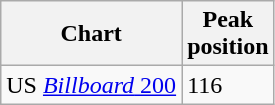<table class="wikitable">
<tr>
<th>Chart</th>
<th>Peak<br>position</th>
</tr>
<tr>
<td>US <a href='#'><em>Billboard</em> 200</a></td>
<td>116</td>
</tr>
</table>
